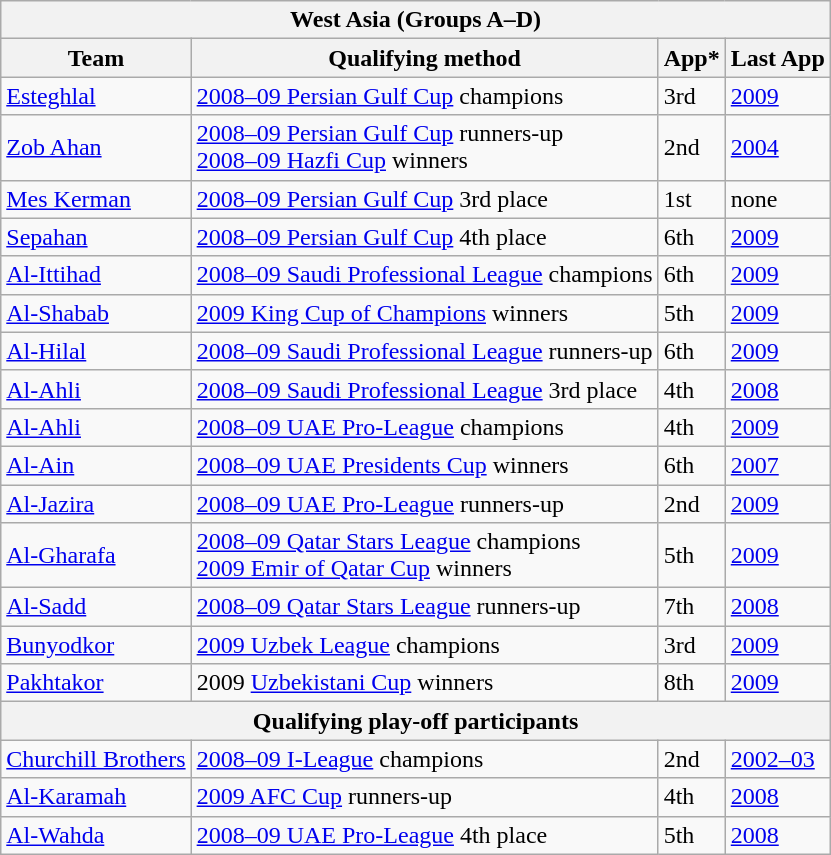<table class="wikitable" style="float:left; margin-right:1em;">
<tr>
<th colspan=4>West Asia (Groups A–D)</th>
</tr>
<tr>
<th>Team</th>
<th>Qualifying method</th>
<th>App*</th>
<th>Last App</th>
</tr>
<tr>
<td> <a href='#'>Esteghlal</a></td>
<td><a href='#'>2008–09 Persian Gulf Cup</a> champions</td>
<td>3rd</td>
<td><a href='#'>2009</a></td>
</tr>
<tr>
<td> <a href='#'>Zob Ahan</a></td>
<td><a href='#'>2008–09 Persian Gulf Cup</a> runners-up<br><a href='#'>2008–09 Hazfi Cup</a> winners</td>
<td>2nd</td>
<td><a href='#'>2004</a></td>
</tr>
<tr>
<td> <a href='#'>Mes Kerman</a></td>
<td><a href='#'>2008–09 Persian Gulf Cup</a> 3rd place</td>
<td>1st</td>
<td>none</td>
</tr>
<tr>
<td> <a href='#'>Sepahan</a></td>
<td><a href='#'>2008–09 Persian Gulf Cup</a> 4th place</td>
<td>6th</td>
<td><a href='#'>2009</a></td>
</tr>
<tr>
<td> <a href='#'>Al-Ittihad</a></td>
<td><a href='#'>2008–09 Saudi Professional League</a> champions</td>
<td>6th</td>
<td><a href='#'>2009</a></td>
</tr>
<tr>
<td> <a href='#'>Al-Shabab</a></td>
<td><a href='#'>2009 King Cup of Champions</a> winners</td>
<td>5th</td>
<td><a href='#'>2009</a></td>
</tr>
<tr>
<td> <a href='#'>Al-Hilal</a></td>
<td><a href='#'>2008–09 Saudi Professional League</a> runners-up</td>
<td>6th</td>
<td><a href='#'>2009</a></td>
</tr>
<tr>
<td> <a href='#'>Al-Ahli</a></td>
<td><a href='#'>2008–09 Saudi Professional League</a> 3rd place</td>
<td>4th</td>
<td><a href='#'>2008</a></td>
</tr>
<tr>
<td> <a href='#'>Al-Ahli</a></td>
<td><a href='#'>2008–09 UAE Pro-League</a> champions</td>
<td>4th</td>
<td><a href='#'>2009</a></td>
</tr>
<tr>
<td> <a href='#'>Al-Ain</a></td>
<td><a href='#'>2008–09 UAE Presidents Cup</a> winners</td>
<td>6th</td>
<td><a href='#'>2007</a></td>
</tr>
<tr>
<td> <a href='#'>Al-Jazira</a></td>
<td><a href='#'>2008–09 UAE Pro-League</a> runners-up</td>
<td>2nd</td>
<td><a href='#'>2009</a></td>
</tr>
<tr>
<td> <a href='#'>Al-Gharafa</a></td>
<td><a href='#'>2008–09 Qatar Stars League</a> champions<br><a href='#'>2009 Emir of Qatar Cup</a> winners</td>
<td>5th</td>
<td><a href='#'>2009</a></td>
</tr>
<tr>
<td> <a href='#'>Al-Sadd</a></td>
<td><a href='#'>2008–09 Qatar Stars League</a> runners-up</td>
<td>7th</td>
<td><a href='#'>2008</a></td>
</tr>
<tr>
<td> <a href='#'>Bunyodkor</a></td>
<td><a href='#'>2009 Uzbek League</a> champions</td>
<td>3rd</td>
<td><a href='#'>2009</a></td>
</tr>
<tr>
<td> <a href='#'>Pakhtakor</a></td>
<td>2009 <a href='#'>Uzbekistani Cup</a> winners</td>
<td>8th</td>
<td><a href='#'>2009</a></td>
</tr>
<tr>
<th colspan=4>Qualifying play-off participants</th>
</tr>
<tr>
<td> <a href='#'>Churchill Brothers</a></td>
<td><a href='#'>2008–09 I-League</a> champions</td>
<td>2nd</td>
<td><a href='#'>2002–03</a></td>
</tr>
<tr>
<td> <a href='#'>Al-Karamah</a></td>
<td><a href='#'>2009 AFC Cup</a> runners-up</td>
<td>4th</td>
<td><a href='#'>2008</a></td>
</tr>
<tr>
<td> <a href='#'>Al-Wahda</a></td>
<td><a href='#'>2008–09 UAE Pro-League</a> 4th place</td>
<td>5th</td>
<td><a href='#'>2008</a></td>
</tr>
</table>
